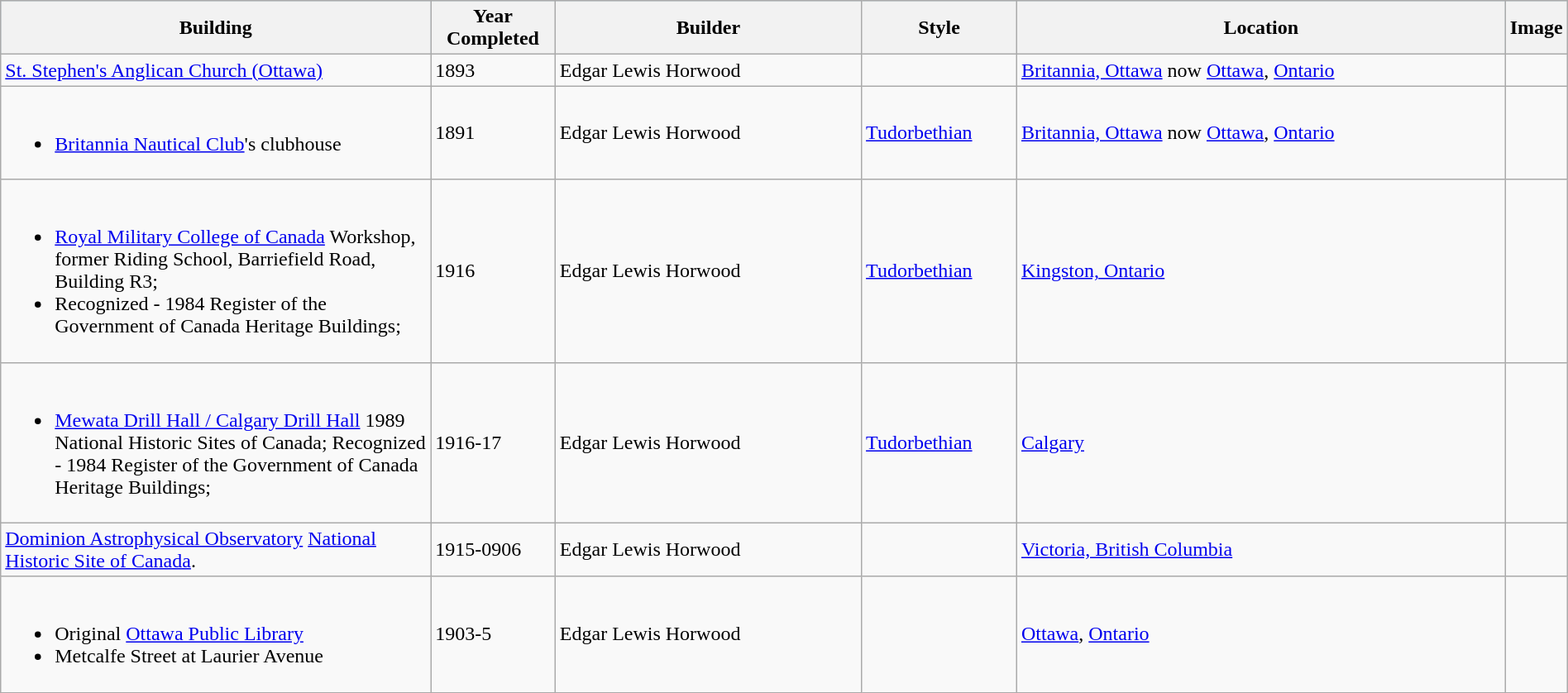<table class="wikitable" style="margin:1em auto;">
<tr style="background:lightblue;">
<th width=28%>Building</th>
<th width=8%>Year Completed</th>
<th width=20%>Builder</th>
<th width=10%>Style</th>
<th width=32%>Location</th>
<th width=7%>Image</th>
</tr>
<tr>
<td><a href='#'>St. Stephen's Anglican Church (Ottawa)</a></td>
<td>1893</td>
<td>Edgar Lewis Horwood</td>
<td></td>
<td><a href='#'>Britannia, Ottawa</a> now <a href='#'>Ottawa</a>, <a href='#'>Ontario</a></td>
<td></td>
</tr>
<tr>
<td><br><ul><li><a href='#'>Britannia Nautical Club</a>'s clubhouse</li></ul></td>
<td>1891</td>
<td>Edgar Lewis Horwood</td>
<td><a href='#'>Tudorbethian</a></td>
<td><a href='#'>Britannia, Ottawa</a> now <a href='#'>Ottawa</a>, <a href='#'>Ontario</a></td>
<td></td>
</tr>
<tr>
<td><br><ul><li><a href='#'>Royal Military College of Canada</a> Workshop, former Riding School, Barriefield Road, Building R3;</li><li>Recognized - 1984 Register of the Government of Canada Heritage Buildings;</li></ul></td>
<td>1916</td>
<td>Edgar Lewis Horwood</td>
<td><a href='#'>Tudorbethian</a></td>
<td><a href='#'>Kingston, Ontario</a></td>
<td></td>
</tr>
<tr>
<td><br><ul><li><a href='#'>Mewata Drill Hall / Calgary Drill Hall</a> 1989 National Historic Sites of Canada; Recognized - 1984 Register of the Government of Canada Heritage Buildings;</li></ul></td>
<td>1916-17</td>
<td>Edgar Lewis Horwood</td>
<td><a href='#'>Tudorbethian</a></td>
<td><a href='#'>Calgary</a><br></td>
<td></td>
</tr>
<tr>
<td><a href='#'>Dominion Astrophysical Observatory</a> <a href='#'>National Historic Site of Canada</a>.</td>
<td>1915-0906</td>
<td>Edgar Lewis Horwood</td>
<td></td>
<td><a href='#'>Victoria, British Columbia</a></td>
<td></td>
</tr>
<tr>
<td><br><ul><li>Original <a href='#'>Ottawa Public Library</a></li><li>Metcalfe Street at Laurier Avenue</li></ul></td>
<td>1903-5</td>
<td>Edgar Lewis Horwood</td>
<td></td>
<td><a href='#'>Ottawa</a>, <a href='#'>Ontario</a></td>
<td></td>
</tr>
</table>
